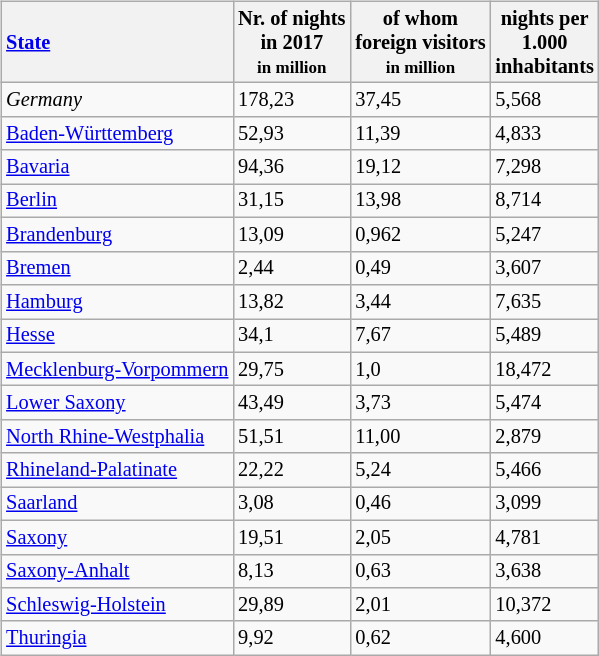<table>
<tr>
<td valign=top><br><table class="wikitable sortable">
<tr>
<th valign=bottom; style="text-align:left; font-size:85%"><a href='#'>State</a></th>
<th valign=bottom; style="font-size:85%">Nr. of nights <br>in 2017<br><small>in million</small></th>
<th valign=bottom; style="font-size:85%">of whom<br>foreign visitors<br><small>in million</small></th>
<th valign=bottom; style="font-size:85%">nights per <br>1.000 <br>inhabitants</th>
</tr>
<tr style="font-size:85%">
<td><em>Germany</em></td>
<td>178,23</td>
<td>37,45</td>
<td>5,568</td>
</tr>
<tr style="font-size:85%">
<td><a href='#'>Baden-Württemberg</a></td>
<td>52,93</td>
<td>11,39</td>
<td>4,833</td>
</tr>
<tr style="font-size:85%">
<td><a href='#'>Bavaria</a></td>
<td>94,36</td>
<td>19,12</td>
<td>7,298</td>
</tr>
<tr style="font-size:85%">
<td><a href='#'>Berlin</a></td>
<td>31,15</td>
<td>13,98</td>
<td>8,714</td>
</tr>
<tr style="font-size:85%">
<td><a href='#'>Brandenburg</a></td>
<td>13,09</td>
<td>0,962</td>
<td>5,247</td>
</tr>
<tr style="font-size:85%">
<td><a href='#'>Bremen</a></td>
<td>2,44</td>
<td>0,49</td>
<td>3,607</td>
</tr>
<tr style="font-size:85%">
<td><a href='#'>Hamburg</a></td>
<td>13,82</td>
<td>3,44</td>
<td>7,635</td>
</tr>
<tr style="font-size:85%">
<td><a href='#'>Hesse</a></td>
<td>34,1</td>
<td>7,67</td>
<td>5,489</td>
</tr>
<tr style="font-size:85%">
<td><a href='#'>Mecklenburg-Vorpommern</a></td>
<td>29,75</td>
<td>1,0</td>
<td>18,472</td>
</tr>
<tr style="font-size:85%">
<td><a href='#'>Lower Saxony</a></td>
<td>43,49</td>
<td>3,73</td>
<td>5,474</td>
</tr>
<tr style="font-size:85%">
<td><a href='#'>North Rhine-Westphalia</a></td>
<td>51,51</td>
<td>11,00</td>
<td>2,879</td>
</tr>
<tr style="font-size:85%">
<td><a href='#'>Rhineland-Palatinate</a></td>
<td>22,22</td>
<td>5,24</td>
<td>5,466</td>
</tr>
<tr style="font-size:85%">
<td><a href='#'>Saarland</a></td>
<td>3,08</td>
<td>0,46</td>
<td>3,099</td>
</tr>
<tr style="font-size:85%">
<td><a href='#'>Saxony</a></td>
<td>19,51</td>
<td>2,05</td>
<td>4,781</td>
</tr>
<tr style="font-size:85%">
<td><a href='#'>Saxony-Anhalt</a></td>
<td>8,13</td>
<td>0,63</td>
<td>3,638</td>
</tr>
<tr style="font-size:85%">
<td><a href='#'>Schleswig-Holstein</a></td>
<td>29,89</td>
<td>2,01</td>
<td>10,372</td>
</tr>
<tr style="font-size:85%">
<td><a href='#'>Thuringia</a></td>
<td>9,92</td>
<td>0,62</td>
<td>4,600</td>
</tr>
</table>
</td>
</tr>
</table>
